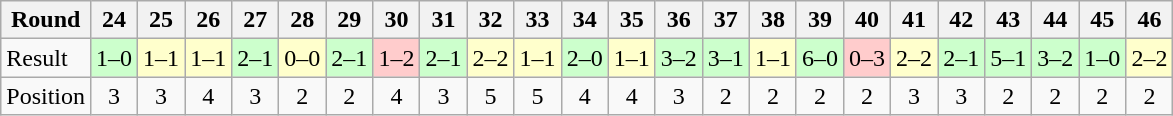<table class="wikitable">
<tr>
<th>Round</th>
<th>24</th>
<th>25</th>
<th>26</th>
<th>27</th>
<th>28</th>
<th>29</th>
<th>30</th>
<th>31</th>
<th>32</th>
<th>33</th>
<th>34</th>
<th>35</th>
<th>36</th>
<th>37</th>
<th>38</th>
<th>39</th>
<th>40</th>
<th>41</th>
<th>42</th>
<th>43</th>
<th>44</th>
<th>45</th>
<th>46</th>
</tr>
<tr>
<td>Result</td>
<td bgcolor="#CCFFCC">1–0</td>
<td bgcolor="#FFFFCC">1–1</td>
<td bgcolor="#FFFFCC">1–1</td>
<td bgcolor="#CCFFCC">2–1</td>
<td bgcolor="#FFFFCC">0–0</td>
<td bgcolor="#CCFFCC">2–1</td>
<td bgcolor="#FFCCCC">1–2</td>
<td bgcolor="#CCFFCC">2–1</td>
<td bgcolor="#FFFFCC">2–2</td>
<td bgcolor="#FFFFCC">1–1</td>
<td bgcolor="#CCFFCC">2–0</td>
<td bgcolor="#FFFFCC">1–1</td>
<td bgcolor="#CCFFCC">3–2</td>
<td bgcolor="#CCFFCC">3–1</td>
<td bgcolor="#FFFFCC">1–1</td>
<td bgcolor="#CCFFCC">6–0</td>
<td bgcolor="#FFCCCC">0–3</td>
<td bgcolor="#FFFFCC">2–2</td>
<td bgcolor="#CCFFCC">2–1</td>
<td bgcolor="#CCFFCC">5–1</td>
<td bgcolor="#CCFFCC">3–2</td>
<td bgcolor="#CCFFCC">1–0</td>
<td bgcolor="#FFFFCC">2–2</td>
</tr>
<tr>
<td>Position</td>
<td align="center">3</td>
<td align="center">3</td>
<td align="center">4</td>
<td align="center">3</td>
<td align="center">2</td>
<td align="center">2</td>
<td align="center">4</td>
<td align="center">3</td>
<td align="center">5</td>
<td align="center">5</td>
<td align="center">4</td>
<td align="center">4</td>
<td align="center">3</td>
<td align="center">2</td>
<td align="center">2</td>
<td align="center">2</td>
<td align="center">2</td>
<td align="center">3</td>
<td align="center">3</td>
<td align="center">2</td>
<td align="center">2</td>
<td align="center">2</td>
<td align="center">2</td>
</tr>
</table>
